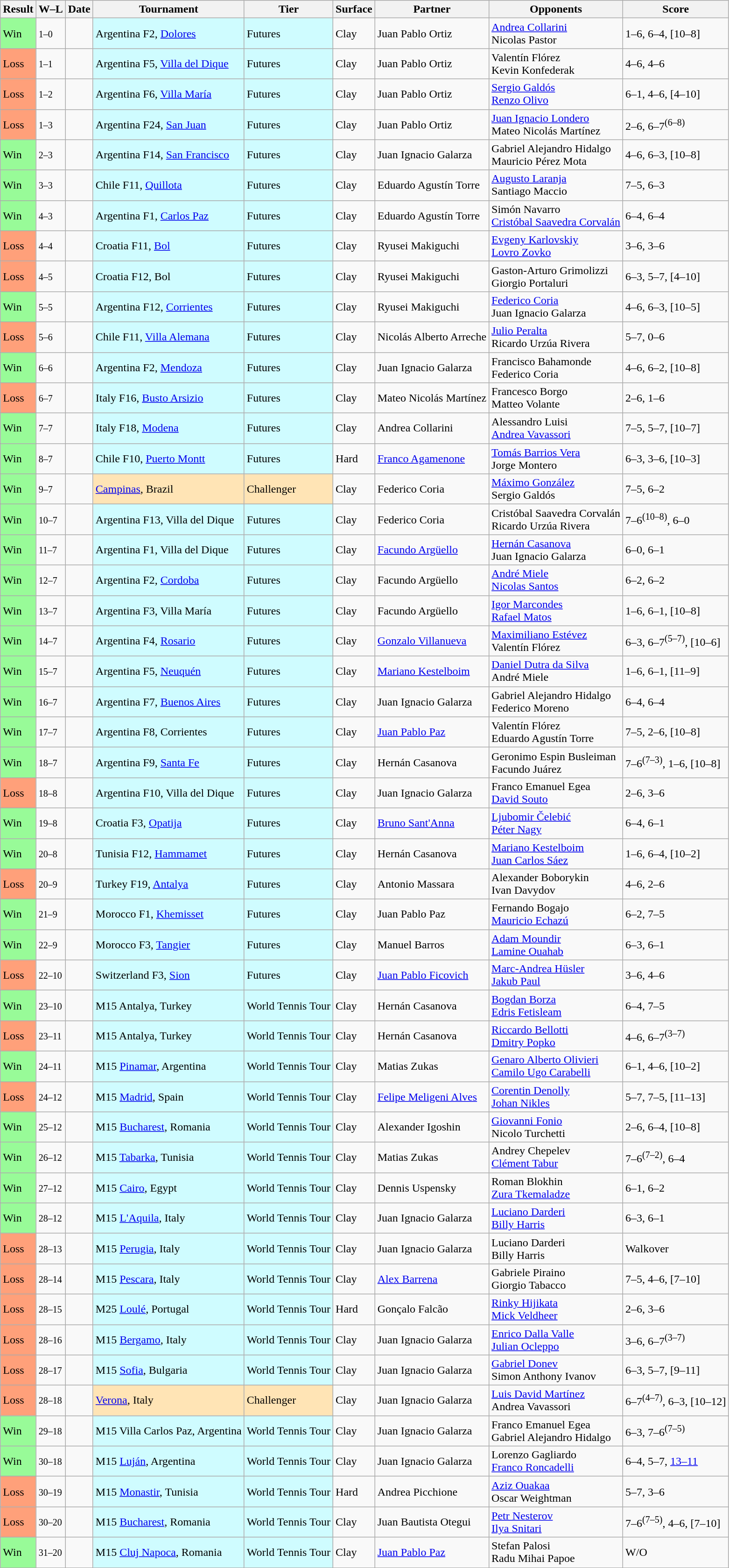<table class="sortable wikitable">
<tr>
<th>Result</th>
<th class="unsortable">W–L</th>
<th>Date</th>
<th>Tournament</th>
<th>Tier</th>
<th>Surface</th>
<th>Partner</th>
<th>Opponents</th>
<th class="unsortable">Score</th>
</tr>
<tr>
<td style="background:#98fb98;">Win</td>
<td><small>1–0</small></td>
<td></td>
<td style="background:#cffcff;">Argentina F2, <a href='#'>Dolores</a></td>
<td style="background:#cffcff;">Futures</td>
<td>Clay</td>
<td> Juan Pablo Ortiz</td>
<td> <a href='#'>Andrea Collarini</a><br> Nicolas Pastor</td>
<td>1–6, 6–4, [10–8]</td>
</tr>
<tr>
<td style="background:#ffa07a;">Loss</td>
<td><small>1–1</small></td>
<td></td>
<td style="background:#cffcff;">Argentina F5, <a href='#'>Villa del Dique</a></td>
<td style="background:#cffcff;">Futures</td>
<td>Clay</td>
<td> Juan Pablo Ortiz</td>
<td> Valentín Flórez<br> Kevin Konfederak</td>
<td>4–6, 4–6</td>
</tr>
<tr>
<td style="background:#ffa07a;">Loss</td>
<td><small>1–2</small></td>
<td></td>
<td style="background:#cffcff;">Argentina F6, <a href='#'>Villa María</a></td>
<td style="background:#cffcff;">Futures</td>
<td>Clay</td>
<td> Juan Pablo Ortiz</td>
<td> <a href='#'>Sergio Galdós</a><br> <a href='#'>Renzo Olivo</a></td>
<td>6–1, 4–6, [4–10]</td>
</tr>
<tr>
<td style="background:#ffa07a;">Loss</td>
<td><small>1–3</small></td>
<td></td>
<td style="background:#cffcff;">Argentina F24, <a href='#'>San Juan</a></td>
<td style="background:#cffcff;">Futures</td>
<td>Clay</td>
<td> Juan Pablo Ortiz</td>
<td> <a href='#'>Juan Ignacio Londero</a><br> Mateo Nicolás Martínez</td>
<td>2–6, 6–7<sup>(6–8)</sup></td>
</tr>
<tr>
<td style="background:#98fb98;">Win</td>
<td><small>2–3</small></td>
<td></td>
<td style="background:#cffcff;">Argentina F14, <a href='#'>San Francisco</a></td>
<td style="background:#cffcff;">Futures</td>
<td>Clay</td>
<td> Juan Ignacio Galarza</td>
<td> Gabriel Alejandro Hidalgo<br> Mauricio Pérez Mota</td>
<td>4–6, 6–3, [10–8]</td>
</tr>
<tr>
<td style="background:#98fb98;">Win</td>
<td><small>3–3</small></td>
<td></td>
<td style="background:#cffcff;">Chile F11, <a href='#'>Quillota</a></td>
<td style="background:#cffcff;">Futures</td>
<td>Clay</td>
<td> Eduardo Agustín Torre</td>
<td> <a href='#'>Augusto Laranja</a><br> Santiago Maccio</td>
<td>7–5, 6–3</td>
</tr>
<tr>
<td style="background:#98fb98;">Win</td>
<td><small>4–3</small></td>
<td></td>
<td style="background:#cffcff;">Argentina F1, <a href='#'>Carlos Paz</a></td>
<td style="background:#cffcff;">Futures</td>
<td>Clay</td>
<td> Eduardo Agustín Torre</td>
<td> Simón Navarro<br> <a href='#'>Cristóbal Saavedra Corvalán</a></td>
<td>6–4, 6–4</td>
</tr>
<tr>
<td style="background:#ffa07a;">Loss</td>
<td><small>4–4</small></td>
<td></td>
<td style="background:#cffcff;">Croatia F11, <a href='#'>Bol</a></td>
<td style="background:#cffcff;">Futures</td>
<td>Clay</td>
<td> Ryusei Makiguchi</td>
<td> <a href='#'>Evgeny Karlovskiy</a><br> <a href='#'>Lovro Zovko</a></td>
<td>3–6, 3–6</td>
</tr>
<tr>
<td style="background:#ffa07a;">Loss</td>
<td><small>4–5</small></td>
<td></td>
<td style="background:#cffcff;">Croatia F12, Bol</td>
<td style="background:#cffcff;">Futures</td>
<td>Clay</td>
<td> Ryusei Makiguchi</td>
<td> Gaston-Arturo Grimolizzi<br> Giorgio Portaluri</td>
<td>6–3, 5–7, [4–10]</td>
</tr>
<tr>
<td style="background:#98fb98;">Win</td>
<td><small>5–5</small></td>
<td></td>
<td style="background:#cffcff;">Argentina F12, <a href='#'>Corrientes</a></td>
<td style="background:#cffcff;">Futures</td>
<td>Clay</td>
<td> Ryusei Makiguchi</td>
<td> <a href='#'>Federico Coria</a><br> Juan Ignacio Galarza</td>
<td>4–6, 6–3, [10–5]</td>
</tr>
<tr>
<td style="background:#ffa07a;">Loss</td>
<td><small>5–6</small></td>
<td></td>
<td style="background:#cffcff;">Chile F11, <a href='#'>Villa Alemana</a></td>
<td style="background:#cffcff;">Futures</td>
<td>Clay</td>
<td> Nicolás Alberto Arreche</td>
<td> <a href='#'>Julio Peralta</a><br> Ricardo Urzúa Rivera</td>
<td>5–7, 0–6</td>
</tr>
<tr>
<td style="background:#98fb98;">Win</td>
<td><small>6–6</small></td>
<td></td>
<td style="background:#cffcff;">Argentina F2, <a href='#'>Mendoza</a></td>
<td style="background:#cffcff;">Futures</td>
<td>Clay</td>
<td> Juan Ignacio Galarza</td>
<td> Francisco Bahamonde<br> Federico Coria</td>
<td>4–6, 6–2, [10–8]</td>
</tr>
<tr>
<td style="background:#ffa07a;">Loss</td>
<td><small>6–7</small></td>
<td></td>
<td style="background:#cffcff;">Italy F16, <a href='#'>Busto Arsizio</a></td>
<td style="background:#cffcff;">Futures</td>
<td>Clay</td>
<td> Mateo Nicolás Martínez</td>
<td> Francesco Borgo<br> Matteo Volante</td>
<td>2–6, 1–6</td>
</tr>
<tr>
<td style="background:#98fb98;">Win</td>
<td><small>7–7</small></td>
<td></td>
<td style="background:#cffcff;">Italy F18, <a href='#'>Modena</a></td>
<td style="background:#cffcff;">Futures</td>
<td>Clay</td>
<td> Andrea Collarini</td>
<td> Alessandro Luisi<br> <a href='#'>Andrea Vavassori</a></td>
<td>7–5, 5–7, [10–7]</td>
</tr>
<tr>
<td style="background:#98fb98;">Win</td>
<td><small>8–7</small></td>
<td></td>
<td style="background:#cffcff;">Chile F10, <a href='#'>Puerto Montt</a></td>
<td style="background:#cffcff;">Futures</td>
<td>Hard</td>
<td> <a href='#'>Franco Agamenone</a></td>
<td> <a href='#'>Tomás Barrios Vera</a><br> Jorge Montero</td>
<td>6–3, 3–6, [10–3]</td>
</tr>
<tr>
<td style="background:#98fb98;">Win</td>
<td><small>9–7</small></td>
<td><a href='#'></a></td>
<td style="background:moccasin;"><a href='#'>Campinas</a>, Brazil</td>
<td style="background:moccasin;">Challenger</td>
<td>Clay</td>
<td> Federico Coria</td>
<td> <a href='#'>Máximo González</a><br> Sergio Galdós</td>
<td>7–5, 6–2</td>
</tr>
<tr>
<td style="background:#98fb98;">Win</td>
<td><small>10–7</small></td>
<td></td>
<td style="background:#cffcff;">Argentina F13, Villa del Dique</td>
<td style="background:#cffcff;">Futures</td>
<td>Clay</td>
<td> Federico Coria</td>
<td> Cristóbal Saavedra Corvalán<br> Ricardo Urzúa Rivera</td>
<td>7–6<sup>(10–8)</sup>, 6–0</td>
</tr>
<tr>
<td style="background:#98fb98;">Win</td>
<td><small>11–7</small></td>
<td></td>
<td style="background:#cffcff;">Argentina F1, Villa del Dique</td>
<td style="background:#cffcff;">Futures</td>
<td>Clay</td>
<td> <a href='#'>Facundo Argüello</a></td>
<td> <a href='#'>Hernán Casanova</a><br> Juan Ignacio Galarza</td>
<td>6–0, 6–1</td>
</tr>
<tr>
<td style="background:#98fb98;">Win</td>
<td><small>12–7</small></td>
<td></td>
<td style="background:#cffcff;">Argentina F2, <a href='#'>Cordoba</a></td>
<td style="background:#cffcff;">Futures</td>
<td>Clay</td>
<td> Facundo Argüello</td>
<td> <a href='#'>André Miele</a><br> <a href='#'>Nicolas Santos</a></td>
<td>6–2, 6–2</td>
</tr>
<tr>
<td style="background:#98fb98;">Win</td>
<td><small>13–7</small></td>
<td></td>
<td style="background:#cffcff;">Argentina F3, Villa María</td>
<td style="background:#cffcff;">Futures</td>
<td>Clay</td>
<td> Facundo Argüello</td>
<td> <a href='#'>Igor Marcondes</a><br> <a href='#'>Rafael Matos</a></td>
<td>1–6, 6–1, [10–8]</td>
</tr>
<tr>
<td style="background:#98fb98;">Win</td>
<td><small>14–7</small></td>
<td></td>
<td style="background:#cffcff;">Argentina F4, <a href='#'>Rosario</a></td>
<td style="background:#cffcff;">Futures</td>
<td>Clay</td>
<td> <a href='#'>Gonzalo Villanueva</a></td>
<td> <a href='#'>Maximiliano Estévez</a><br> Valentín Flórez</td>
<td>6–3, 6–7<sup>(5–7)</sup>, [10–6]</td>
</tr>
<tr>
<td style="background:#98fb98;">Win</td>
<td><small>15–7</small></td>
<td></td>
<td style="background:#cffcff;">Argentina F5, <a href='#'>Neuquén</a></td>
<td style="background:#cffcff;">Futures</td>
<td>Clay</td>
<td> <a href='#'>Mariano Kestelboim</a></td>
<td> <a href='#'>Daniel Dutra da Silva</a><br> André Miele</td>
<td>1–6, 6–1, [11–9]</td>
</tr>
<tr>
<td style="background:#98fb98;">Win</td>
<td><small>16–7</small></td>
<td></td>
<td style="background:#cffcff;">Argentina F7, <a href='#'>Buenos Aires</a></td>
<td style="background:#cffcff;">Futures</td>
<td>Clay</td>
<td> Juan Ignacio Galarza</td>
<td> Gabriel Alejandro Hidalgo<br> Federico Moreno</td>
<td>6–4, 6–4</td>
</tr>
<tr>
<td style="background:#98fb98;">Win</td>
<td><small>17–7</small></td>
<td></td>
<td style="background:#cffcff;">Argentina F8, Corrientes</td>
<td style="background:#cffcff;">Futures</td>
<td>Clay</td>
<td> <a href='#'>Juan Pablo Paz</a></td>
<td> Valentín Flórez<br> Eduardo Agustín Torre</td>
<td>7–5, 2–6, [10–8]</td>
</tr>
<tr>
<td style="background:#98fb98;">Win</td>
<td><small>18–7</small></td>
<td></td>
<td style="background:#cffcff;">Argentina F9, <a href='#'>Santa Fe</a></td>
<td style="background:#cffcff;">Futures</td>
<td>Clay</td>
<td> Hernán Casanova</td>
<td> Geronimo Espin Busleiman<br> Facundo Juárez</td>
<td>7–6<sup>(7–3)</sup>, 1–6, [10–8]</td>
</tr>
<tr>
<td style="background:#ffa07a;">Loss</td>
<td><small>18–8</small></td>
<td></td>
<td style="background:#cffcff;">Argentina F10, Villa del Dique</td>
<td style="background:#cffcff;">Futures</td>
<td>Clay</td>
<td> Juan Ignacio Galarza</td>
<td> Franco Emanuel Egea<br> <a href='#'>David Souto</a></td>
<td>2–6, 3–6</td>
</tr>
<tr>
<td style="background:#98fb98;">Win</td>
<td><small>19–8</small></td>
<td></td>
<td style="background:#cffcff;">Croatia F3, <a href='#'>Opatija</a></td>
<td style="background:#cffcff;">Futures</td>
<td>Clay</td>
<td> <a href='#'>Bruno Sant'Anna</a></td>
<td> <a href='#'>Ljubomir Čelebić</a><br> <a href='#'>Péter Nagy</a></td>
<td>6–4, 6–1</td>
</tr>
<tr>
<td style="background:#98fb98;">Win</td>
<td><small>20–8</small></td>
<td></td>
<td style="background:#cffcff;">Tunisia F12, <a href='#'>Hammamet</a></td>
<td style="background:#cffcff;">Futures</td>
<td>Clay</td>
<td> Hernán Casanova</td>
<td> <a href='#'>Mariano Kestelboim</a><br> <a href='#'>Juan Carlos Sáez</a></td>
<td>1–6, 6–4, [10–2]</td>
</tr>
<tr>
<td style="background:#ffa07a;">Loss</td>
<td><small>20–9</small></td>
<td></td>
<td style="background:#cffcff;">Turkey F19, <a href='#'>Antalya</a></td>
<td style="background:#cffcff;">Futures</td>
<td>Clay</td>
<td> Antonio Massara</td>
<td> Alexander Boborykin<br> Ivan Davydov</td>
<td>4–6, 2–6</td>
</tr>
<tr>
<td style="background:#98fb98;">Win</td>
<td><small>21–9</small></td>
<td></td>
<td style="background:#cffcff;">Morocco F1, <a href='#'>Khemisset</a></td>
<td style="background:#cffcff;">Futures</td>
<td>Clay</td>
<td> Juan Pablo Paz</td>
<td> Fernando Bogajo<br> <a href='#'>Mauricio Echazú</a></td>
<td>6–2, 7–5</td>
</tr>
<tr>
<td style="background:#98fb98;">Win</td>
<td><small>22–9</small></td>
<td></td>
<td style="background:#cffcff;">Morocco F3, <a href='#'>Tangier</a></td>
<td style="background:#cffcff;">Futures</td>
<td>Clay</td>
<td> Manuel Barros</td>
<td> <a href='#'>Adam Moundir</a><br> <a href='#'>Lamine Ouahab</a></td>
<td>6–3, 6–1</td>
</tr>
<tr>
<td style="background:#ffa07a;">Loss</td>
<td><small>22–10</small></td>
<td></td>
<td style="background:#cffcff;">Switzerland F3, <a href='#'>Sion</a></td>
<td style="background:#cffcff;">Futures</td>
<td>Clay</td>
<td> <a href='#'>Juan Pablo Ficovich</a></td>
<td> <a href='#'>Marc-Andrea Hüsler</a><br> <a href='#'>Jakub Paul</a></td>
<td>3–6, 4–6</td>
</tr>
<tr>
<td style="background:#98fb98;">Win</td>
<td><small>23–10</small></td>
<td></td>
<td style="background:#cffcff;">M15 Antalya, Turkey</td>
<td style="background:#cffcff;">World Tennis Tour</td>
<td>Clay</td>
<td> Hernán Casanova</td>
<td> <a href='#'>Bogdan Borza</a><br> <a href='#'>Edris Fetisleam</a></td>
<td>6–4, 7–5</td>
</tr>
<tr>
<td style="background:#ffa07a;">Loss</td>
<td><small>23–11</small></td>
<td></td>
<td style="background:#cffcff;">M15 Antalya, Turkey</td>
<td style="background:#cffcff;">World Tennis Tour</td>
<td>Clay</td>
<td> Hernán Casanova</td>
<td> <a href='#'>Riccardo Bellotti</a><br> <a href='#'>Dmitry Popko</a></td>
<td>4–6, 6–7<sup>(3–7)</sup></td>
</tr>
<tr>
<td style="background:#98fb98;">Win</td>
<td><small>24–11</small></td>
<td></td>
<td style="background:#cffcff;">M15 <a href='#'>Pinamar</a>, Argentina</td>
<td style="background:#cffcff;">World Tennis Tour</td>
<td>Clay</td>
<td> Matias Zukas</td>
<td> <a href='#'>Genaro Alberto Olivieri</a><br> <a href='#'>Camilo Ugo Carabelli</a></td>
<td>6–1, 4–6, [10–2]</td>
</tr>
<tr>
<td style="background:#ffa07a;">Loss</td>
<td><small>24–12</small></td>
<td></td>
<td style="background:#cffcff;">M15 <a href='#'>Madrid</a>, Spain</td>
<td style="background:#cffcff;">World Tennis Tour</td>
<td>Clay</td>
<td> <a href='#'>Felipe Meligeni Alves</a></td>
<td> <a href='#'>Corentin Denolly</a><br> <a href='#'>Johan Nikles</a></td>
<td>5–7, 7–5, [11–13]</td>
</tr>
<tr>
<td style="background:#98fb98;">Win</td>
<td><small>25–12</small></td>
<td></td>
<td style="background:#cffcff;">M15 <a href='#'>Bucharest</a>, Romania</td>
<td style="background:#cffcff;">World Tennis Tour</td>
<td>Clay</td>
<td> Alexander Igoshin</td>
<td> <a href='#'>Giovanni Fonio</a><br> Nicolo Turchetti</td>
<td>2–6, 6–4, [10–8]</td>
</tr>
<tr>
<td style="background:#98fb98;">Win</td>
<td><small>26–12</small></td>
<td></td>
<td style="background:#cffcff;">M15 <a href='#'>Tabarka</a>, Tunisia</td>
<td style="background:#cffcff;">World Tennis Tour</td>
<td>Clay</td>
<td> Matias Zukas</td>
<td> Andrey Chepelev<br> <a href='#'>Clément Tabur</a></td>
<td>7–6<sup>(7–2)</sup>, 6–4</td>
</tr>
<tr>
<td style="background:#98fb98;">Win</td>
<td><small>27–12</small></td>
<td></td>
<td style="background:#cffcff;">M15 <a href='#'>Cairo</a>, Egypt</td>
<td style="background:#cffcff;">World Tennis Tour</td>
<td>Clay</td>
<td> Dennis Uspensky</td>
<td> Roman Blokhin<br> <a href='#'>Zura Tkemaladze</a></td>
<td>6–1, 6–2</td>
</tr>
<tr>
<td style="background:#98fb98;">Win</td>
<td><small>28–12</small></td>
<td></td>
<td style="background:#cffcff;">M15 <a href='#'>L'Aquila</a>, Italy</td>
<td style="background:#cffcff;">World Tennis Tour</td>
<td>Clay</td>
<td> Juan Ignacio Galarza</td>
<td> <a href='#'>Luciano Darderi</a><br> <a href='#'>Billy Harris</a></td>
<td>6–3, 6–1</td>
</tr>
<tr>
<td style="background:#ffa07a;">Loss</td>
<td><small>28–13</small></td>
<td></td>
<td style="background:#cffcff;">M15 <a href='#'>Perugia</a>, Italy</td>
<td style="background:#cffcff;">World Tennis Tour</td>
<td>Clay</td>
<td> Juan Ignacio Galarza</td>
<td> Luciano Darderi<br> Billy Harris</td>
<td>Walkover</td>
</tr>
<tr>
<td style="background:#ffa07a;">Loss</td>
<td><small>28–14</small></td>
<td></td>
<td style="background:#cffcff;">M15 <a href='#'>Pescara</a>, Italy</td>
<td style="background:#cffcff;">World Tennis Tour</td>
<td>Clay</td>
<td> <a href='#'>Alex Barrena</a></td>
<td> Gabriele Piraino<br> Giorgio Tabacco</td>
<td>7–5, 4–6, [7–10]</td>
</tr>
<tr>
<td style="background:#ffa07a;">Loss</td>
<td><small>28–15</small></td>
<td></td>
<td style="background:#cffcff;">M25 <a href='#'>Loulé</a>, Portugal</td>
<td style="background:#cffcff;">World Tennis Tour</td>
<td>Hard</td>
<td> Gonçalo Falcão</td>
<td> <a href='#'>Rinky Hijikata</a><br> <a href='#'>Mick Veldheer</a></td>
<td>2–6, 3–6</td>
</tr>
<tr>
<td style="background:#ffa07a;">Loss</td>
<td><small>28–16</small></td>
<td></td>
<td style="background:#cffcff;">M15 <a href='#'>Bergamo</a>, Italy</td>
<td style="background:#cffcff;">World Tennis Tour</td>
<td>Clay</td>
<td> Juan Ignacio Galarza</td>
<td> <a href='#'>Enrico Dalla Valle</a><br> <a href='#'>Julian Ocleppo</a></td>
<td>3–6, 6–7<sup>(3–7)</sup></td>
</tr>
<tr>
<td style="background:#ffa07a;">Loss</td>
<td><small>28–17</small></td>
<td></td>
<td style="background:#cffcff;">M15 <a href='#'>Sofia</a>, Bulgaria</td>
<td style="background:#cffcff;">World Tennis Tour</td>
<td>Clay</td>
<td> Juan Ignacio Galarza</td>
<td> <a href='#'>Gabriel Donev</a><br> Simon Anthony Ivanov</td>
<td>6–3, 5–7, [9–11]</td>
</tr>
<tr>
<td style="background:#ffa07a;">Loss</td>
<td><small>28–18</small></td>
<td><a href='#'></a></td>
<td style="background:moccasin;"><a href='#'>Verona</a>, Italy</td>
<td style="background:moccasin;">Challenger</td>
<td>Clay</td>
<td> Juan Ignacio Galarza</td>
<td> <a href='#'>Luis David Martínez</a><br> Andrea Vavassori</td>
<td>6–7<sup>(4–7)</sup>, 6–3, [10–12]</td>
</tr>
<tr>
<td style="background:#98fb98;">Win</td>
<td><small>29–18</small></td>
<td></td>
<td style="background:#cffcff;">M15 Villa Carlos Paz, Argentina</td>
<td style="background:#cffcff;">World Tennis Tour</td>
<td>Clay</td>
<td> Juan Ignacio Galarza</td>
<td> Franco Emanuel Egea<br> Gabriel Alejandro Hidalgo</td>
<td>6–3, 7–6<sup>(7–5)</sup></td>
</tr>
<tr>
<td style="background:#98fb98;">Win</td>
<td><small>30–18</small></td>
<td></td>
<td style="background:#cffcff;">M15 <a href='#'>Luján</a>, Argentina</td>
<td style="background:#cffcff;">World Tennis Tour</td>
<td>Clay</td>
<td> Juan Ignacio Galarza</td>
<td> Lorenzo Gagliardo<br> <a href='#'>Franco Roncadelli</a></td>
<td>6–4, 5–7, <a href='#'>13–11</a></td>
</tr>
<tr>
<td style="background:#FFA07A;">Loss</td>
<td><small>30–19</small></td>
<td></td>
<td style="background:#cffcff;">M15 <a href='#'>Monastir</a>, Tunisia</td>
<td style="background:#cffcff;">World Tennis Tour</td>
<td>Hard</td>
<td> Andrea Picchione</td>
<td> <a href='#'>Aziz Ouakaa</a> <br> Oscar Weightman</td>
<td>5–7, 3–6</td>
</tr>
<tr>
<td style="background:#FFA07A;">Loss</td>
<td><small>30–20</small></td>
<td></td>
<td style="background:#cffcff;">M15 <a href='#'>Bucharest</a>, Romania</td>
<td style="background:#cffcff;">World Tennis Tour</td>
<td>Clay</td>
<td> Juan Bautista Otegui</td>
<td> <a href='#'>Petr Nesterov</a> <br> <a href='#'>Ilya Snitari</a></td>
<td>7–6<sup>(7–5)</sup>, 4–6, [7–10]</td>
</tr>
<tr>
<td style="background:#98FB98;">Win</td>
<td><small>31–20</small></td>
<td></td>
<td style="background:#cffcff;">M15 <a href='#'>Cluj Napoca</a>, Romania</td>
<td style="background:#cffcff;">World Tennis Tour</td>
<td>Clay</td>
<td> <a href='#'>Juan Pablo Paz</a></td>
<td> Stefan Palosi <br> Radu Mihai Papoe</td>
<td>W/O</td>
</tr>
</table>
